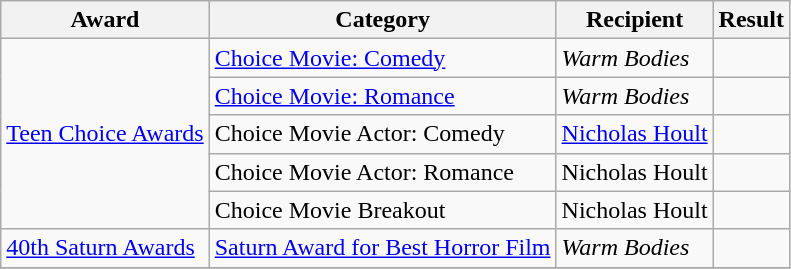<table class="wikitable">
<tr>
<th>Award</th>
<th>Category</th>
<th>Recipient</th>
<th>Result</th>
</tr>
<tr>
<td rowspan=5><a href='#'>Teen Choice Awards</a></td>
<td><a href='#'>Choice Movie: Comedy</a></td>
<td><em>Warm Bodies</em></td>
<td></td>
</tr>
<tr>
<td><a href='#'>Choice Movie: Romance</a></td>
<td><em>Warm Bodies</em></td>
<td></td>
</tr>
<tr>
<td>Choice Movie Actor: Comedy</td>
<td><a href='#'>Nicholas Hoult</a></td>
<td></td>
</tr>
<tr>
<td>Choice Movie Actor: Romance</td>
<td>Nicholas Hoult</td>
<td></td>
</tr>
<tr>
<td>Choice Movie Breakout</td>
<td>Nicholas Hoult</td>
<td></td>
</tr>
<tr>
<td rowspan=1><a href='#'>40th Saturn Awards</a></td>
<td><a href='#'>Saturn Award for Best Horror Film</a></td>
<td><em>Warm Bodies</em></td>
<td></td>
</tr>
<tr>
</tr>
</table>
